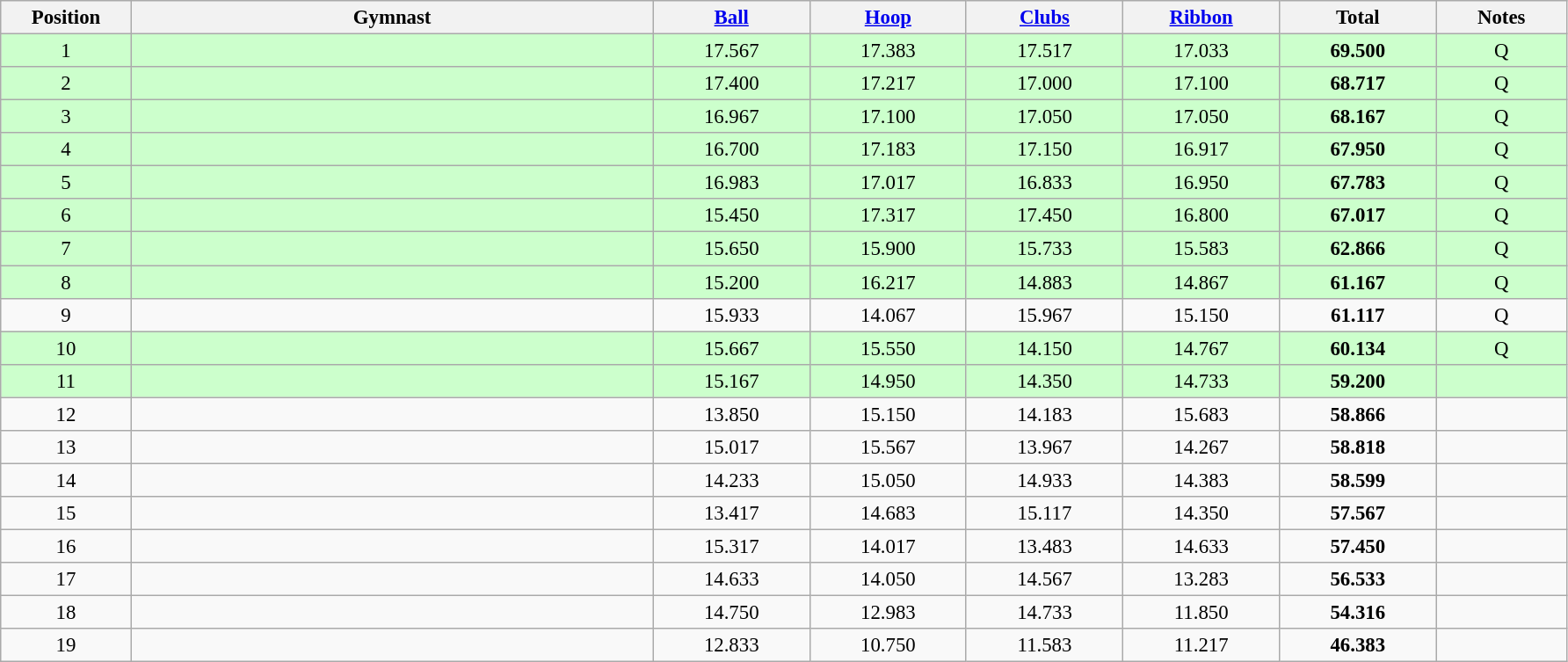<table class="wikitable sortable" style="text-align:center; font-size:95%">
<tr>
<th style="width:5%;">Position</th>
<th style="width:20%;">Gymnast</th>
<th style="width:6%;"><a href='#'>Ball</a></th>
<th style="width:6%;"><a href='#'>Hoop</a></th>
<th style="width:6%;"><a href='#'>Clubs</a></th>
<th style="width:6%;"><a href='#'>Ribbon</a></th>
<th style="width:6%;">Total</th>
<th style="width:5%;">Notes</th>
</tr>
<tr style="background:#cfc;">
<td>1</td>
<td align=left></td>
<td>17.567</td>
<td>17.383</td>
<td>17.517</td>
<td>17.033</td>
<td><strong>69.500</strong></td>
<td>Q</td>
</tr>
<tr style="background:#cfc;">
<td>2</td>
<td align=left></td>
<td>17.400</td>
<td>17.217</td>
<td>17.000</td>
<td>17.100</td>
<td><strong>68.717</strong></td>
<td>Q</td>
</tr>
<tr style="background:#cfc;">
<td>3</td>
<td align=left></td>
<td>16.967</td>
<td>17.100</td>
<td>17.050</td>
<td>17.050</td>
<td><strong>68.167</strong></td>
<td>Q</td>
</tr>
<tr style="background:#cfc;">
<td>4</td>
<td align=left></td>
<td>16.700</td>
<td>17.183</td>
<td>17.150</td>
<td>16.917</td>
<td><strong>67.950</strong></td>
<td>Q</td>
</tr>
<tr style="background:#cfc;">
<td>5</td>
<td align=left></td>
<td>16.983</td>
<td>17.017</td>
<td>16.833</td>
<td>16.950</td>
<td><strong>67.783</strong></td>
<td>Q</td>
</tr>
<tr style="background:#cfc;">
<td>6</td>
<td align=left></td>
<td>15.450</td>
<td>17.317</td>
<td>17.450</td>
<td>16.800</td>
<td><strong>67.017</strong></td>
<td>Q</td>
</tr>
<tr style="background:#cfc;">
<td>7</td>
<td align=left></td>
<td>15.650</td>
<td>15.900</td>
<td>15.733</td>
<td>15.583</td>
<td><strong>62.866</strong></td>
<td>Q</td>
</tr>
<tr style="background:#cfc;">
<td>8</td>
<td align=left></td>
<td>15.200</td>
<td>16.217</td>
<td>14.883</td>
<td>14.867</td>
<td><strong>61.167</strong></td>
<td>Q</td>
</tr>
<tr>
<td>9</td>
<td align=left></td>
<td>15.933</td>
<td>14.067</td>
<td>15.967</td>
<td>15.150</td>
<td><strong>61.117</strong></td>
<td>Q</td>
</tr>
<tr style="background:#cfc;">
<td>10</td>
<td align=left></td>
<td>15.667</td>
<td>15.550</td>
<td>14.150</td>
<td>14.767</td>
<td><strong>60.134</strong></td>
<td>Q</td>
</tr>
<tr style="background:#cfc;">
<td>11</td>
<td align=left></td>
<td>15.167</td>
<td>14.950</td>
<td>14.350</td>
<td>14.733</td>
<td><strong>59.200</strong></td>
<td></td>
</tr>
<tr>
<td>12</td>
<td align=left></td>
<td>13.850</td>
<td>15.150</td>
<td>14.183</td>
<td>15.683</td>
<td><strong>58.866</strong></td>
<td></td>
</tr>
<tr>
<td>13</td>
<td align=left></td>
<td>15.017</td>
<td>15.567</td>
<td>13.967</td>
<td>14.267</td>
<td><strong>58.818</strong></td>
<td></td>
</tr>
<tr>
<td>14</td>
<td align=left></td>
<td>14.233</td>
<td>15.050</td>
<td>14.933</td>
<td>14.383</td>
<td><strong>58.599</strong></td>
<td></td>
</tr>
<tr>
<td>15</td>
<td align=left></td>
<td>13.417</td>
<td>14.683</td>
<td>15.117</td>
<td>14.350</td>
<td><strong>57.567</strong></td>
<td></td>
</tr>
<tr>
<td>16</td>
<td align=left></td>
<td>15.317</td>
<td>14.017</td>
<td>13.483</td>
<td>14.633</td>
<td><strong>57.450</strong></td>
<td></td>
</tr>
<tr>
<td>17</td>
<td align=left></td>
<td>14.633</td>
<td>14.050</td>
<td>14.567</td>
<td>13.283</td>
<td><strong>56.533</strong></td>
<td></td>
</tr>
<tr>
<td>18</td>
<td align=left></td>
<td>14.750</td>
<td>12.983</td>
<td>14.733</td>
<td>11.850</td>
<td><strong>54.316</strong></td>
<td></td>
</tr>
<tr>
<td>19</td>
<td align=left></td>
<td>12.833</td>
<td>10.750</td>
<td>11.583</td>
<td>11.217</td>
<td><strong>46.383</strong></td>
<td></td>
</tr>
</table>
